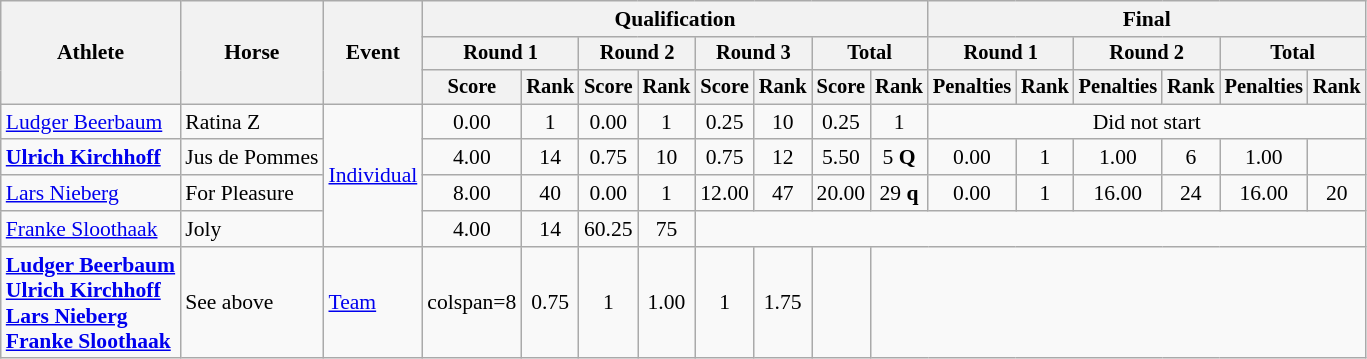<table class=wikitable style="font-size:90%">
<tr>
<th rowspan="3">Athlete</th>
<th rowspan="3">Horse</th>
<th rowspan="3">Event</th>
<th colspan="8">Qualification</th>
<th colspan="6">Final</th>
</tr>
<tr style="font-size:95%">
<th colspan=2>Round 1</th>
<th colspan=2>Round 2</th>
<th colspan=2>Round 3</th>
<th colspan=2>Total</th>
<th colspan=2>Round 1</th>
<th colspan=2>Round 2</th>
<th colspan=2>Total</th>
</tr>
<tr style="font-size:95%">
<th>Score</th>
<th>Rank</th>
<th>Score</th>
<th>Rank</th>
<th>Score</th>
<th>Rank</th>
<th>Score</th>
<th>Rank</th>
<th>Penalties</th>
<th>Rank</th>
<th>Penalties</th>
<th>Rank</th>
<th>Penalties</th>
<th>Rank</th>
</tr>
<tr align=center>
<td align=left><a href='#'>Ludger Beerbaum</a></td>
<td align=left>Ratina Z</td>
<td align=left rowspan=4><a href='#'>Individual</a></td>
<td>0.00</td>
<td>1</td>
<td>0.00</td>
<td>1</td>
<td>0.25</td>
<td>10</td>
<td>0.25</td>
<td>1</td>
<td colspan=6>Did not start</td>
</tr>
<tr align=center>
<td align=left><strong><a href='#'>Ulrich Kirchhoff</a></strong></td>
<td align=left>Jus de Pommes</td>
<td>4.00</td>
<td>14</td>
<td>0.75</td>
<td>10</td>
<td>0.75</td>
<td>12</td>
<td>5.50</td>
<td>5 <strong>Q</strong></td>
<td>0.00</td>
<td>1</td>
<td>1.00</td>
<td>6</td>
<td>1.00</td>
<td></td>
</tr>
<tr align=center>
<td align=left><a href='#'>Lars Nieberg</a></td>
<td align=left>For Pleasure</td>
<td>8.00</td>
<td>40</td>
<td>0.00</td>
<td>1</td>
<td>12.00</td>
<td>47</td>
<td>20.00</td>
<td>29 <strong>q</strong></td>
<td>0.00</td>
<td>1</td>
<td>16.00</td>
<td>24</td>
<td>16.00</td>
<td>20</td>
</tr>
<tr align=center>
<td align=left><a href='#'>Franke Sloothaak</a></td>
<td align=left>Joly</td>
<td>4.00</td>
<td>14</td>
<td>60.25</td>
<td>75</td>
<td colspan=10></td>
</tr>
<tr align=center>
<td align=left><strong><a href='#'>Ludger Beerbaum</a><br><a href='#'>Ulrich Kirchhoff</a><br><a href='#'>Lars Nieberg</a><br><a href='#'>Franke Sloothaak</a></strong></td>
<td align=left>See above</td>
<td align=left><a href='#'>Team</a></td>
<td>colspan=8</td>
<td>0.75</td>
<td>1</td>
<td>1.00</td>
<td>1</td>
<td>1.75</td>
<td></td>
</tr>
</table>
